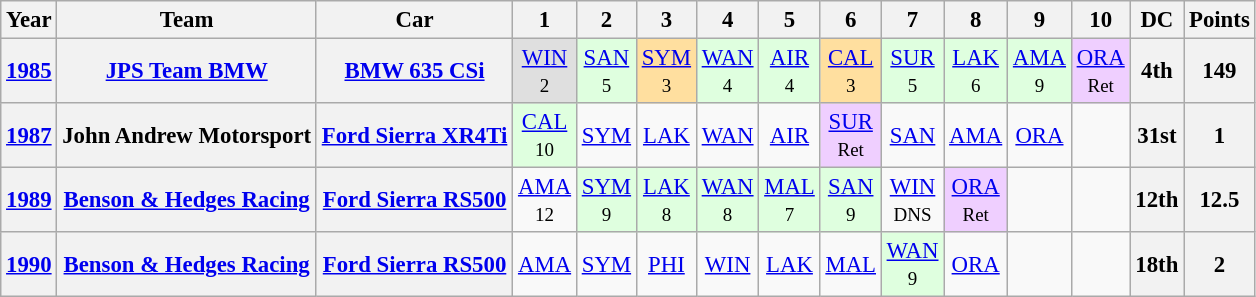<table class="wikitable" style="text-align:center; font-size:95%">
<tr>
<th>Year</th>
<th>Team</th>
<th>Car</th>
<th>1</th>
<th>2</th>
<th>3</th>
<th>4</th>
<th>5</th>
<th>6</th>
<th>7</th>
<th>8</th>
<th>9</th>
<th>10</th>
<th>DC</th>
<th>Points</th>
</tr>
<tr>
<th><a href='#'>1985</a></th>
<th><a href='#'>JPS Team BMW</a></th>
<th><a href='#'>BMW 635 CSi</a></th>
<td style="background:#dfdfdf;"><a href='#'>WIN</a><br><small>2</small></td>
<td style="background:#dfffdf;"><a href='#'>SAN</a><br><small>5</small></td>
<td style="background:#ffdf9f;"><a href='#'>SYM</a><br><small>3</small></td>
<td style="background:#dfffdf;"><a href='#'>WAN</a><br><small>4</small></td>
<td style="background:#dfffdf;"><a href='#'>AIR</a><br><small>4</small></td>
<td style="background:#ffdf9f;"><a href='#'>CAL</a><br><small>3</small></td>
<td style="background:#dfffdf;"><a href='#'>SUR</a><br><small>5</small></td>
<td style="background:#dfffdf;"><a href='#'>LAK</a><br><small>6</small></td>
<td style="background:#dfffdf;"><a href='#'>AMA</a><br><small>9</small></td>
<td style="background:#efcfff;"><a href='#'>ORA</a><br><small>Ret</small></td>
<th>4th</th>
<th>149</th>
</tr>
<tr>
<th><a href='#'>1987</a></th>
<th>John Andrew Motorsport</th>
<th><a href='#'>Ford Sierra XR4Ti</a></th>
<td style="background:#dfffdf;"><a href='#'>CAL</a><br><small>10</small></td>
<td><a href='#'>SYM</a></td>
<td><a href='#'>LAK</a></td>
<td><a href='#'>WAN</a></td>
<td><a href='#'>AIR</a></td>
<td style="background:#efcfff;"><a href='#'>SUR</a><br><small>Ret</small></td>
<td><a href='#'>SAN</a></td>
<td><a href='#'>AMA</a></td>
<td><a href='#'>ORA</a></td>
<td></td>
<th>31st</th>
<th>1</th>
</tr>
<tr>
<th><a href='#'>1989</a></th>
<th><a href='#'>Benson & Hedges Racing</a></th>
<th><a href='#'>Ford Sierra RS500</a></th>
<td><a href='#'>AMA</a><br><small>12</small></td>
<td style="background:#dfffdf;"><a href='#'>SYM</a><br><small>9</small></td>
<td style="background:#dfffdf;"><a href='#'>LAK</a><br><small>8</small></td>
<td style="background:#dfffdf;"><a href='#'>WAN</a><br><small>8</small></td>
<td style="background:#dfffdf;"><a href='#'>MAL</a><br><small>7</small></td>
<td style="background:#dfffdf;"><a href='#'>SAN</a><br><small>9</small></td>
<td><a href='#'>WIN</a><br><small>DNS</small></td>
<td style="background:#efcfff;"><a href='#'>ORA</a><br><small>Ret</small></td>
<td></td>
<td></td>
<th>12th</th>
<th>12.5</th>
</tr>
<tr>
<th><a href='#'>1990</a></th>
<th><a href='#'>Benson & Hedges Racing</a></th>
<th><a href='#'>Ford Sierra RS500</a></th>
<td><a href='#'>AMA</a></td>
<td><a href='#'>SYM</a></td>
<td><a href='#'>PHI</a></td>
<td><a href='#'>WIN</a></td>
<td><a href='#'>LAK</a></td>
<td><a href='#'>MAL</a></td>
<td style="background:#dfffdf;"><a href='#'>WAN</a><br><small>9</small></td>
<td><a href='#'>ORA</a></td>
<td></td>
<td></td>
<th>18th</th>
<th>2</th>
</tr>
</table>
